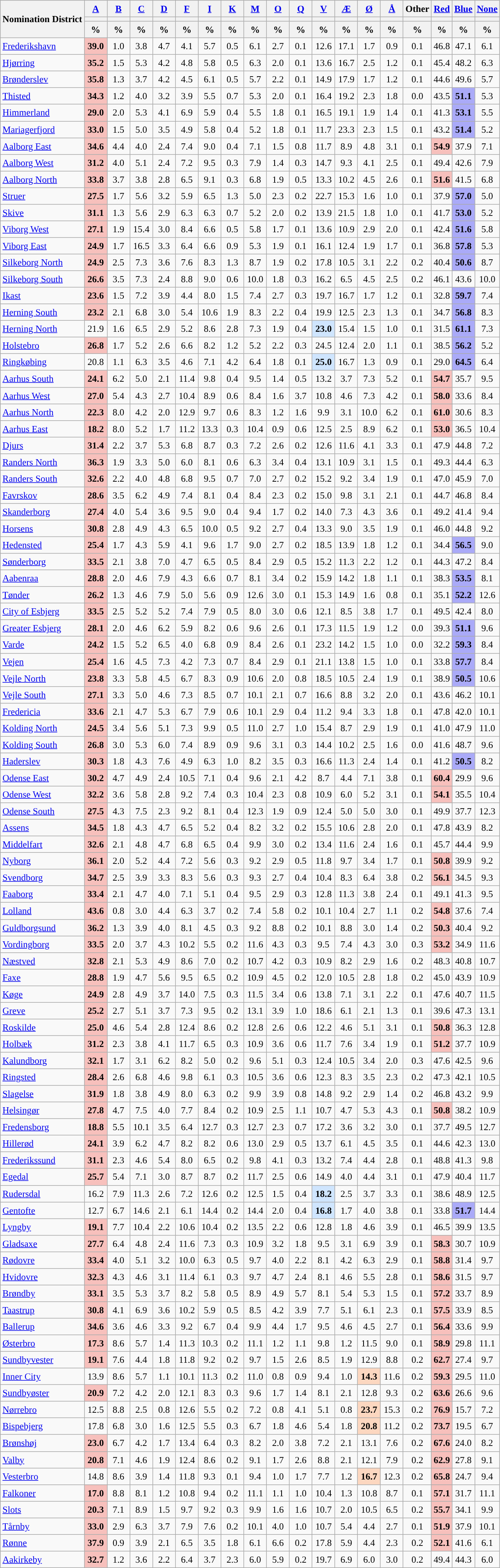<table class="wikitable sortable" style="text-align:right; font-size:95%; line-height:20px;">
<tr>
<th rowspan="3">Nomination District</th>
<th width="30px" class="unsortable"><a href='#'>A</a></th>
<th width="30px" class="unsortable"><a href='#'>B</a></th>
<th width="30px" class="unsortable"><a href='#'>C</a></th>
<th width="30px" class="unsortable"><a href='#'>D</a></th>
<th width="30px" class="unsortable"><a href='#'>F</a></th>
<th width="30px" class="unsortable"><a href='#'>I</a></th>
<th width="30px" class="unsortable"><a href='#'>K</a></th>
<th width="30px" class="unsortable"><a href='#'>M</a></th>
<th width="30px" class="unsortable"><a href='#'>O</a></th>
<th width="30px" class="unsortable"><a href='#'>Q</a></th>
<th width="30px" class="unsortable"><a href='#'>V</a></th>
<th width="30px" class="unsortable"><a href='#'>Æ</a></th>
<th width="30px" class="unsortable"><a href='#'>Ø</a></th>
<th width="30px" class="unsortable"><a href='#'>Å</a></th>
<th width="30px" class="unsortable">Other</th>
<th><a href='#'>Red</a></th>
<th><a href='#'>Blue</a></th>
<th><a href='#'>None</a></th>
</tr>
<tr>
<th style="background:"></th>
<th style="background:"></th>
<th style="background:"></th>
<th style="background:"></th>
<th style="background:"></th>
<th style="background:"></th>
<th style="background:"></th>
<th style="background:"></th>
<th style="background:"></th>
<th style="background:"></th>
<th style="background:"></th>
<th style="background:"></th>
<th style="background:"></th>
<th style="background:"></th>
<th style="background:"></th>
<th style="background:"></th>
<th style="background:"></th>
<th style="background:"></th>
</tr>
<tr>
<th align="center" data-sort-type="number">%</th>
<th align="center" data-sort-type="number">%</th>
<th align="center" data-sort-type="number">%</th>
<th align="center" data-sort-type="number">%</th>
<th align="center" data-sort-type="number">%</th>
<th align="center" data-sort-type="number">%</th>
<th align="center" data-sort-type="number">%</th>
<th align="center" data-sort-type="number">%</th>
<th align="center" data-sort-type="number">%</th>
<th align="center" data-sort-type="number">%</th>
<th align="center" data-sort-type="number">%</th>
<th align="center" data-sort-type="number">%</th>
<th align="center" data-sort-type="number">%</th>
<th align="center" data-sort-type="number">%</th>
<th align="center" data-sort-type="number">%</th>
<th align="center" data-sort-type="number">%</th>
<th align="center" data-sort-type="number">%</th>
<th align="center" data-sort-type="number">%</th>
</tr>
<tr>
<td align="left"><a href='#'>Frederikshavn</a></td>
<td align="center" bgcolor=#f7c0bc><strong>39.0</strong></td>
<td align="center">1.0</td>
<td align="center">3.8</td>
<td align="center">4.7</td>
<td align="center">4.1</td>
<td align="center">5.7</td>
<td align="center">0.5</td>
<td align="center">6.1</td>
<td align="center">2.7</td>
<td align="center">0.1</td>
<td align="center">12.6</td>
<td align="center">17.1</td>
<td align="center">1.7</td>
<td align="center">0.9</td>
<td align="center">0.1</td>
<td align="center">46.8</td>
<td align="center">47.1</td>
<td align="center">6.1</td>
</tr>
<tr>
<td align="left"><a href='#'>Hjørring</a></td>
<td align="center" bgcolor=#f7c0bc><strong>35.2</strong></td>
<td align="center">1.5</td>
<td align="center">5.3</td>
<td align="center">4.2</td>
<td align="center">4.8</td>
<td align="center">5.8</td>
<td align="center">0.5</td>
<td align="center">6.3</td>
<td align="center">2.0</td>
<td align="center">0.1</td>
<td align="center">13.6</td>
<td align="center">16.7</td>
<td align="center">2.5</td>
<td align="center">1.2</td>
<td align="center">0.1</td>
<td align="center">45.4</td>
<td align="center">48.2</td>
<td align="center">6.3</td>
</tr>
<tr>
<td align="left"><a href='#'>Brønderslev</a></td>
<td align="center" bgcolor=#f7c0bc><strong>35.8</strong></td>
<td align="center">1.3</td>
<td align="center">3.7</td>
<td align="center">4.2</td>
<td align="center">4.5</td>
<td align="center">6.1</td>
<td align="center">0.5</td>
<td align="center">5.7</td>
<td align="center">2.2</td>
<td align="center">0.1</td>
<td align="center">14.9</td>
<td align="center">17.9</td>
<td align="center">1.7</td>
<td align="center">1.2</td>
<td align="center">0.1</td>
<td align="center">44.6</td>
<td align="center">49.6</td>
<td align="center">5.7</td>
</tr>
<tr>
<td align="left"><a href='#'>Thisted</a></td>
<td align="center" bgcolor=#f7c0bc><strong>34.3</strong></td>
<td align="center">1.2</td>
<td align="center">4.0</td>
<td align="center">3.2</td>
<td align="center">3.9</td>
<td align="center">5.5</td>
<td align="center">0.7</td>
<td align="center">5.3</td>
<td align="center">2.0</td>
<td align="center">0.1</td>
<td align="center">16.4</td>
<td align="center">19.2</td>
<td align="center">2.3</td>
<td align="center">1.8</td>
<td align="center">0.0</td>
<td align="center">43.5</td>
<td align="center" bgcolor=#aaaaf8><strong>51.1</strong></td>
<td align="center">5.3</td>
</tr>
<tr>
<td align="left"><a href='#'>Himmerland</a></td>
<td align="center" bgcolor=#f7c0bc><strong>29.0</strong></td>
<td align="center">2.0</td>
<td align="center">5.3</td>
<td align="center">4.1</td>
<td align="center">6.9</td>
<td align="center">5.9</td>
<td align="center">0.4</td>
<td align="center">5.5</td>
<td align="center">1.8</td>
<td align="center">0.1</td>
<td align="center">16.5</td>
<td align="center">19.1</td>
<td align="center">1.9</td>
<td align="center">1.4</td>
<td align="center">0.1</td>
<td align="center">41.3</td>
<td align="center" bgcolor=#aaaaf8><strong>53.1</strong></td>
<td align="center">5.5</td>
</tr>
<tr>
<td align="left"><a href='#'>Mariagerfjord</a></td>
<td align="center" bgcolor=#f7c0bc><strong>33.0</strong></td>
<td align="center">1.5</td>
<td align="center">5.0</td>
<td align="center">3.5</td>
<td align="center">4.9</td>
<td align="center">5.8</td>
<td align="center">0.4</td>
<td align="center">5.2</td>
<td align="center">1.8</td>
<td align="center">0.1</td>
<td align="center">11.7</td>
<td align="center">23.3</td>
<td align="center">2.3</td>
<td align="center">1.5</td>
<td align="center">0.1</td>
<td align="center">43.2</td>
<td align="center" bgcolor=#aaaaf8><strong>51.4</strong></td>
<td align="center">5.2</td>
</tr>
<tr>
<td align="left"><a href='#'>Aalborg East</a></td>
<td align="center" bgcolor=#f7c0bc><strong>34.6</strong></td>
<td align="center">4.4</td>
<td align="center">4.0</td>
<td align="center">2.4</td>
<td align="center">7.4</td>
<td align="center">9.0</td>
<td align="center">0.4</td>
<td align="center">7.1</td>
<td align="center">1.5</td>
<td align="center">0.8</td>
<td align="center">11.7</td>
<td align="center">8.9</td>
<td align="center">4.8</td>
<td align="center">3.1</td>
<td align="center">0.1</td>
<td align="center" bgcolor=#f7c0bc><strong>54.9</strong></td>
<td align="center">37.9</td>
<td align="center">7.1</td>
</tr>
<tr>
<td align="left"><a href='#'>Aalborg West</a></td>
<td align="center" bgcolor=#f7c0bc><strong>31.2</strong></td>
<td align="center">4.0</td>
<td align="center">5.1</td>
<td align="center">2.4</td>
<td align="center">7.2</td>
<td align="center">9.5</td>
<td align="center">0.3</td>
<td align="center">7.9</td>
<td align="center">1.4</td>
<td align="center">0.3</td>
<td align="center">14.7</td>
<td align="center">9.3</td>
<td align="center">4.1</td>
<td align="center">2.5</td>
<td align="center">0.1</td>
<td align="center">49.4</td>
<td align="center">42.6</td>
<td align="center">7.9</td>
</tr>
<tr>
<td align="left"><a href='#'>Aalborg North</a></td>
<td align="center" bgcolor=#f7c0bc><strong>33.8</strong></td>
<td align="center">3.7</td>
<td align="center">3.8</td>
<td align="center">2.8</td>
<td align="center">6.5</td>
<td align="center">9.1</td>
<td align="center">0.3</td>
<td align="center">6.8</td>
<td align="center">1.9</td>
<td align="center">0.5</td>
<td align="center">13.3</td>
<td align="center">10.2</td>
<td align="center">4.5</td>
<td align="center">2.6</td>
<td align="center">0.1</td>
<td align="center" bgcolor=#f7c0bc><strong>51.6</strong></td>
<td align="center">41.5</td>
<td align="center">6.8</td>
</tr>
<tr>
<td align="left"><a href='#'>Struer</a></td>
<td align="center" bgcolor=#f7c0bc><strong>27.5</strong></td>
<td align="center">1.7</td>
<td align="center">5.6</td>
<td align="center">3.2</td>
<td align="center">5.9</td>
<td align="center">6.5</td>
<td align="center">1.3</td>
<td align="center">5.0</td>
<td align="center">2.3</td>
<td align="center">0.2</td>
<td align="center">22.7</td>
<td align="center">15.3</td>
<td align="center">1.6</td>
<td align="center">1.0</td>
<td align="center">0.1</td>
<td align="center">37.9</td>
<td align="center" bgcolor=#aaaaf8><strong>57.0</strong></td>
<td align="center">5.0</td>
</tr>
<tr>
<td align="left"><a href='#'>Skive</a></td>
<td align="center" bgcolor=#f7c0bc><strong>31.1</strong></td>
<td align="center">1.3</td>
<td align="center">5.6</td>
<td align="center">2.9</td>
<td align="center">6.3</td>
<td align="center">6.3</td>
<td align="center">0.7</td>
<td align="center">5.2</td>
<td align="center">2.0</td>
<td align="center">0.2</td>
<td align="center">13.9</td>
<td align="center">21.5</td>
<td align="center">1.8</td>
<td align="center">1.0</td>
<td align="center">0.1</td>
<td align="center">41.7</td>
<td align="center" bgcolor=#aaaaf8><strong>53.0</strong></td>
<td align="center">5.2</td>
</tr>
<tr>
<td align="left"><a href='#'>Viborg West</a></td>
<td align="center" bgcolor=#f7c0bc><strong>27.1</strong></td>
<td align="center">1.9</td>
<td align="center">15.4</td>
<td align="center">3.0</td>
<td align="center">8.4</td>
<td align="center">6.6</td>
<td align="center">0.5</td>
<td align="center">5.8</td>
<td align="center">1.7</td>
<td align="center">0.1</td>
<td align="center">13.6</td>
<td align="center">10.9</td>
<td align="center">2.9</td>
<td align="center">2.0</td>
<td align="center">0.1</td>
<td align="center">42.4</td>
<td align="center" bgcolor=#aaaaf8><strong>51.6</strong></td>
<td align="center">5.8</td>
</tr>
<tr>
<td align="left"><a href='#'>Viborg East</a></td>
<td align="center" bgcolor=#f7c0bc><strong>24.9</strong></td>
<td align="center">1.7</td>
<td align="center">16.5</td>
<td align="center">3.3</td>
<td align="center">6.4</td>
<td align="center">6.6</td>
<td align="center">0.9</td>
<td align="center">5.3</td>
<td align="center">1.9</td>
<td align="center">0.1</td>
<td align="center">16.1</td>
<td align="center">12.4</td>
<td align="center">1.9</td>
<td align="center">1.7</td>
<td align="center">0.1</td>
<td align="center">36.8</td>
<td align="center" bgcolor=#aaaaf8><strong>57.8</strong></td>
<td align="center">5.3</td>
</tr>
<tr>
<td align="left"><a href='#'>Silkeborg North</a></td>
<td align="center" bgcolor=#f7c0bc><strong>24.9</strong></td>
<td align="center">2.5</td>
<td align="center">7.3</td>
<td align="center">3.6</td>
<td align="center">7.6</td>
<td align="center">8.3</td>
<td align="center">1.3</td>
<td align="center">8.7</td>
<td align="center">1.9</td>
<td align="center">0.2</td>
<td align="center">17.8</td>
<td align="center">10.5</td>
<td align="center">3.1</td>
<td align="center">2.2</td>
<td align="center">0.2</td>
<td align="center">40.4</td>
<td align="center" bgcolor=#aaaaf8><strong>50.6</strong></td>
<td align="center">8.7</td>
</tr>
<tr>
<td align="left"><a href='#'>Silkeborg South</a></td>
<td align="center" bgcolor=#f7c0bc><strong>26.6</strong></td>
<td align="center">3.5</td>
<td align="center">7.3</td>
<td align="center">2.4</td>
<td align="center">8.8</td>
<td align="center">9.0</td>
<td align="center">0.6</td>
<td align="center">10.0</td>
<td align="center">1.8</td>
<td align="center">0.3</td>
<td align="center">16.2</td>
<td align="center">6.5</td>
<td align="center">4.5</td>
<td align="center">2.5</td>
<td align="center">0.2</td>
<td align="center">46.1</td>
<td align="center">43.6</td>
<td align="center">10.0</td>
</tr>
<tr>
<td align="left"><a href='#'>Ikast</a></td>
<td align="center" bgcolor=#f7c0bc><strong>23.6</strong></td>
<td align="center">1.5</td>
<td align="center">7.2</td>
<td align="center">3.9</td>
<td align="center">4.4</td>
<td align="center">8.0</td>
<td align="center">1.5</td>
<td align="center">7.4</td>
<td align="center">2.7</td>
<td align="center">0.3</td>
<td align="center">19.7</td>
<td align="center">16.7</td>
<td align="center">1.7</td>
<td align="center">1.2</td>
<td align="center">0.1</td>
<td align="center">32.8</td>
<td align="center" bgcolor=#aaaaf8><strong>59.7</strong></td>
<td align="center">7.4</td>
</tr>
<tr>
<td align="left"><a href='#'>Herning South</a></td>
<td align="center" bgcolor=#f7c0bc><strong>23.2</strong></td>
<td align="center">2.1</td>
<td align="center">6.8</td>
<td align="center">3.0</td>
<td align="center">5.4</td>
<td align="center">10.6</td>
<td align="center">1.9</td>
<td align="center">8.3</td>
<td align="center">2.2</td>
<td align="center">0.4</td>
<td align="center">19.9</td>
<td align="center">12.5</td>
<td align="center">2.3</td>
<td align="center">1.3</td>
<td align="center">0.1</td>
<td align="center">34.7</td>
<td align="center" bgcolor=#aaaaf8><strong>56.8</strong></td>
<td align="center">8.3</td>
</tr>
<tr>
<td align="left"><a href='#'>Herning North</a></td>
<td align="center">21.9</td>
<td align="center">1.6</td>
<td align="center">6.5</td>
<td align="center">2.9</td>
<td align="center">5.2</td>
<td align="center">8.6</td>
<td align="center">2.8</td>
<td align="center">7.3</td>
<td align="center">1.9</td>
<td align="center">0.4</td>
<td align="center" bgcolor=#cfe5fe><strong>23.0</strong></td>
<td align="center">15.4</td>
<td align="center">1.5</td>
<td align="center">1.0</td>
<td align="center">0.1</td>
<td align="center">31.5</td>
<td align="center" bgcolor=#aaaaf8><strong>61.1</strong></td>
<td align="center">7.3</td>
</tr>
<tr>
<td align="left"><a href='#'>Holstebro</a></td>
<td align="center" bgcolor=#f7c0bc><strong>26.8</strong></td>
<td align="center">1.7</td>
<td align="center">5.2</td>
<td align="center">2.6</td>
<td align="center">6.6</td>
<td align="center">8.2</td>
<td align="center">1.2</td>
<td align="center">5.2</td>
<td align="center">2.2</td>
<td align="center">0.3</td>
<td align="center">24.5</td>
<td align="center">12.4</td>
<td align="center">2.0</td>
<td align="center">1.1</td>
<td align="center">0.1</td>
<td align="center">38.5</td>
<td align="center" bgcolor=#aaaaf8><strong>56.2</strong></td>
<td align="center">5.2</td>
</tr>
<tr>
<td align="left"><a href='#'>Ringkøbing</a></td>
<td align="center">20.8</td>
<td align="center">1.1</td>
<td align="center">6.3</td>
<td align="center">3.5</td>
<td align="center">4.6</td>
<td align="center">7.1</td>
<td align="center">4.2</td>
<td align="center">6.4</td>
<td align="center">1.8</td>
<td align="center">0.1</td>
<td align="center" bgcolor=#cfe5fe><strong>25.0</strong></td>
<td align="center">16.7</td>
<td align="center">1.3</td>
<td align="center">0.9</td>
<td align="center">0.1</td>
<td align="center">29.0</td>
<td align="center" bgcolor=#aaaaf8><strong>64.5</strong></td>
<td align="center">6.4</td>
</tr>
<tr>
<td align="left"><a href='#'>Aarhus South</a></td>
<td align="center" bgcolor=#f7c0bc><strong>24.1</strong></td>
<td align="center">6.2</td>
<td align="center">5.0</td>
<td align="center">2.1</td>
<td align="center">11.4</td>
<td align="center">9.8</td>
<td align="center">0.4</td>
<td align="center">9.5</td>
<td align="center">1.4</td>
<td align="center">0.5</td>
<td align="center">13.2</td>
<td align="center">3.7</td>
<td align="center">7.3</td>
<td align="center">5.2</td>
<td align="center">0.1</td>
<td align="center" bgcolor=#f7c0bc><strong>54.7</strong></td>
<td align="center">35.7</td>
<td align="center">9.5</td>
</tr>
<tr>
<td align="left"><a href='#'>Aarhus West</a></td>
<td align="center" bgcolor=#f7c0bc><strong>27.0</strong></td>
<td align="center">5.4</td>
<td align="center">4.3</td>
<td align="center">2.7</td>
<td align="center">10.4</td>
<td align="center">8.9</td>
<td align="center">0.6</td>
<td align="center">8.4</td>
<td align="center">1.6</td>
<td align="center">3.7</td>
<td align="center">10.8</td>
<td align="center">4.6</td>
<td align="center">7.3</td>
<td align="center">4.2</td>
<td align="center">0.1</td>
<td align="center" bgcolor=#f7c0bc><strong>58.0</strong></td>
<td align="center">33.6</td>
<td align="center">8.4</td>
</tr>
<tr>
<td align="left"><a href='#'>Aarhus North</a></td>
<td align="center" bgcolor=#f7c0bc><strong>22.3</strong></td>
<td align="center">8.0</td>
<td align="center">4.2</td>
<td align="center">2.0</td>
<td align="center">12.9</td>
<td align="center">9.7</td>
<td align="center">0.6</td>
<td align="center">8.3</td>
<td align="center">1.2</td>
<td align="center">1.6</td>
<td align="center">9.9</td>
<td align="center">3.1</td>
<td align="center">10.0</td>
<td align="center">6.2</td>
<td align="center">0.1</td>
<td align="center" bgcolor=#f7c0bc><strong>61.0</strong></td>
<td align="center">30.6</td>
<td align="center">8.3</td>
</tr>
<tr>
<td align="left"><a href='#'>Aarhus East</a></td>
<td align="center" bgcolor=#f7c0bc><strong>18.2</strong></td>
<td align="center">8.0</td>
<td align="center">5.2</td>
<td align="center">1.7</td>
<td align="center">11.2</td>
<td align="center">13.3</td>
<td align="center">0.3</td>
<td align="center">10.4</td>
<td align="center">0.9</td>
<td align="center">0.6</td>
<td align="center">12.5</td>
<td align="center">2.5</td>
<td align="center">8.9</td>
<td align="center">6.2</td>
<td align="center">0.1</td>
<td align="center" bgcolor=#f7c0bc><strong>53.0</strong></td>
<td align="center">36.5</td>
<td align="center">10.4</td>
</tr>
<tr>
<td align="left"><a href='#'>Djurs</a></td>
<td align="center" bgcolor=#f7c0bc><strong>31.4</strong></td>
<td align="center">2.2</td>
<td align="center">3.7</td>
<td align="center">5.3</td>
<td align="center">6.8</td>
<td align="center">8.7</td>
<td align="center">0.3</td>
<td align="center">7.2</td>
<td align="center">2.6</td>
<td align="center">0.2</td>
<td align="center">12.6</td>
<td align="center">11.6</td>
<td align="center">4.1</td>
<td align="center">3.3</td>
<td align="center">0.1</td>
<td align="center">47.9</td>
<td align="center">44.8</td>
<td align="center">7.2</td>
</tr>
<tr>
<td align="left"><a href='#'>Randers North</a></td>
<td align="center" bgcolor=#f7c0bc><strong>36.3</strong></td>
<td align="center">1.9</td>
<td align="center">3.3</td>
<td align="center">5.0</td>
<td align="center">6.0</td>
<td align="center">8.1</td>
<td align="center">0.6</td>
<td align="center">6.3</td>
<td align="center">3.4</td>
<td align="center">0.4</td>
<td align="center">13.1</td>
<td align="center">10.9</td>
<td align="center">3.1</td>
<td align="center">1.5</td>
<td align="center">0.1</td>
<td align="center">49.3</td>
<td align="center">44.4</td>
<td align="center">6.3</td>
</tr>
<tr>
<td align="left"><a href='#'>Randers South</a></td>
<td align="center" bgcolor=#f7c0bc><strong>32.6</strong></td>
<td align="center">2.2</td>
<td align="center">4.0</td>
<td align="center">4.8</td>
<td align="center">6.8</td>
<td align="center">9.5</td>
<td align="center">0.7</td>
<td align="center">7.0</td>
<td align="center">2.7</td>
<td align="center">0.2</td>
<td align="center">15.2</td>
<td align="center">9.2</td>
<td align="center">3.4</td>
<td align="center">1.9</td>
<td align="center">0.1</td>
<td align="center">47.0</td>
<td align="center">45.9</td>
<td align="center">7.0</td>
</tr>
<tr>
<td align="left"><a href='#'>Favrskov</a></td>
<td align="center" bgcolor=#f7c0bc><strong>28.6</strong></td>
<td align="center">3.5</td>
<td align="center">6.2</td>
<td align="center">4.9</td>
<td align="center">7.4</td>
<td align="center">8.1</td>
<td align="center">0.4</td>
<td align="center">8.4</td>
<td align="center">2.3</td>
<td align="center">0.2</td>
<td align="center">15.0</td>
<td align="center">9.8</td>
<td align="center">3.1</td>
<td align="center">2.1</td>
<td align="center">0.1</td>
<td align="center">44.7</td>
<td align="center">46.8</td>
<td align="center">8.4</td>
</tr>
<tr>
<td align="left"><a href='#'>Skanderborg</a></td>
<td align="center" bgcolor=#f7c0bc><strong>27.4</strong></td>
<td align="center">4.0</td>
<td align="center">5.4</td>
<td align="center">3.6</td>
<td align="center">9.5</td>
<td align="center">9.0</td>
<td align="center">0.4</td>
<td align="center">9.4</td>
<td align="center">1.7</td>
<td align="center">0.2</td>
<td align="center">14.0</td>
<td align="center">7.3</td>
<td align="center">4.3</td>
<td align="center">3.6</td>
<td align="center">0.1</td>
<td align="center">49.2</td>
<td align="center">41.4</td>
<td align="center">9.4</td>
</tr>
<tr>
<td align="left"><a href='#'>Horsens</a></td>
<td align="center" bgcolor=#f7c0bc><strong>30.8</strong></td>
<td align="center">2.8</td>
<td align="center">4.9</td>
<td align="center">4.3</td>
<td align="center">6.5</td>
<td align="center">10.0</td>
<td align="center">0.5</td>
<td align="center">9.2</td>
<td align="center">2.7</td>
<td align="center">0.4</td>
<td align="center">13.3</td>
<td align="center">9.0</td>
<td align="center">3.5</td>
<td align="center">1.9</td>
<td align="center">0.1</td>
<td align="center">46.0</td>
<td align="center">44.8</td>
<td align="center">9.2</td>
</tr>
<tr>
<td align="left"><a href='#'>Hedensted</a></td>
<td align="center" bgcolor=#f7c0bc><strong>25.4</strong></td>
<td align="center">1.7</td>
<td align="center">4.3</td>
<td align="center">5.9</td>
<td align="center">4.1</td>
<td align="center">9.6</td>
<td align="center">1.7</td>
<td align="center">9.0</td>
<td align="center">2.7</td>
<td align="center">0.2</td>
<td align="center">18.5</td>
<td align="center">13.9</td>
<td align="center">1.8</td>
<td align="center">1.2</td>
<td align="center">0.1</td>
<td align="center">34.4</td>
<td align="center" bgcolor=#aaaaf8><strong>56.5</strong></td>
<td align="center">9.0</td>
</tr>
<tr>
<td align="left"><a href='#'>Sønderborg</a></td>
<td align="center" bgcolor=#f7c0bc><strong>33.5</strong></td>
<td align="center">2.1</td>
<td align="center">3.8</td>
<td align="center">7.0</td>
<td align="center">4.7</td>
<td align="center">6.5</td>
<td align="center">0.5</td>
<td align="center">8.4</td>
<td align="center">2.9</td>
<td align="center">0.5</td>
<td align="center">15.2</td>
<td align="center">11.3</td>
<td align="center">2.2</td>
<td align="center">1.2</td>
<td align="center">0.1</td>
<td align="center">44.3</td>
<td align="center">47.2</td>
<td align="center">8.4</td>
</tr>
<tr>
<td align="left"><a href='#'>Aabenraa</a></td>
<td align="center" bgcolor=#f7c0bc><strong>28.8</strong></td>
<td align="center">2.0</td>
<td align="center">4.6</td>
<td align="center">7.9</td>
<td align="center">4.3</td>
<td align="center">6.6</td>
<td align="center">0.7</td>
<td align="center">8.1</td>
<td align="center">3.4</td>
<td align="center">0.2</td>
<td align="center">15.9</td>
<td align="center">14.2</td>
<td align="center">1.8</td>
<td align="center">1.1</td>
<td align="center">0.1</td>
<td align="center">38.3</td>
<td align="center" bgcolor=#aaaaf8><strong>53.5</strong></td>
<td align="center">8.1</td>
</tr>
<tr>
<td align="left"><a href='#'>Tønder</a></td>
<td align="center" bgcolor=#f7c0bc><strong>26.2</strong></td>
<td align="center">1.3</td>
<td align="center">4.6</td>
<td align="center">7.9</td>
<td align="center">5.0</td>
<td align="center">5.6</td>
<td align="center">0.9</td>
<td align="center">12.6</td>
<td align="center">3.0</td>
<td align="center">0.1</td>
<td align="center">15.3</td>
<td align="center">14.9</td>
<td align="center">1.6</td>
<td align="center">0.8</td>
<td align="center">0.1</td>
<td align="center">35.1</td>
<td align="center" bgcolor=#aaaaf8><strong>52.2</strong></td>
<td align="center">12.6</td>
</tr>
<tr>
<td align="left"><a href='#'>City of Esbjerg</a></td>
<td align="center" bgcolor=#f7c0bc><strong>33.5</strong></td>
<td align="center">2.5</td>
<td align="center">5.2</td>
<td align="center">5.2</td>
<td align="center">7.4</td>
<td align="center">7.9</td>
<td align="center">0.5</td>
<td align="center">8.0</td>
<td align="center">3.0</td>
<td align="center">0.6</td>
<td align="center">12.1</td>
<td align="center">8.5</td>
<td align="center">3.8</td>
<td align="center">1.7</td>
<td align="center">0.1</td>
<td align="center">49.5</td>
<td align="center">42.4</td>
<td align="center">8.0</td>
</tr>
<tr>
<td align="left"><a href='#'>Greater Esbjerg</a></td>
<td align="center" bgcolor=#f7c0bc><strong>28.1</strong></td>
<td align="center">2.0</td>
<td align="center">4.6</td>
<td align="center">6.2</td>
<td align="center">5.9</td>
<td align="center">8.2</td>
<td align="center">0.6</td>
<td align="center">9.6</td>
<td align="center">2.6</td>
<td align="center">0.1</td>
<td align="center">17.3</td>
<td align="center">11.5</td>
<td align="center">1.9</td>
<td align="center">1.2</td>
<td align="center">0.0</td>
<td align="center">39.3</td>
<td align="center" bgcolor=#aaaaf8><strong>51.1</strong></td>
<td align="center">9.6</td>
</tr>
<tr>
<td align="left"><a href='#'>Varde</a></td>
<td align="center" bgcolor=#f7c0bc><strong>24.2</strong></td>
<td align="center">1.5</td>
<td align="center">5.2</td>
<td align="center">6.5</td>
<td align="center">4.0</td>
<td align="center">6.8</td>
<td align="center">0.9</td>
<td align="center">8.4</td>
<td align="center">2.6</td>
<td align="center">0.1</td>
<td align="center">23.2</td>
<td align="center">14.2</td>
<td align="center">1.5</td>
<td align="center">1.0</td>
<td align="center">0.0</td>
<td align="center">32.2</td>
<td align="center" bgcolor=#aaaaf8><strong>59.3</strong></td>
<td align="center">8.4</td>
</tr>
<tr>
<td align="left"><a href='#'>Vejen</a></td>
<td align="center" bgcolor=#f7c0bc><strong>25.4</strong></td>
<td align="center">1.6</td>
<td align="center">4.5</td>
<td align="center">7.3</td>
<td align="center">4.2</td>
<td align="center">7.3</td>
<td align="center">0.7</td>
<td align="center">8.4</td>
<td align="center">2.9</td>
<td align="center">0.1</td>
<td align="center">21.1</td>
<td align="center">13.8</td>
<td align="center">1.5</td>
<td align="center">1.0</td>
<td align="center">0.1</td>
<td align="center">33.8</td>
<td align="center" bgcolor=#aaaaf8><strong>57.7</strong></td>
<td align="center">8.4</td>
</tr>
<tr>
<td align="left"><a href='#'>Vejle North</a></td>
<td align="center" bgcolor=#f7c0bc><strong>23.8</strong></td>
<td align="center">3.3</td>
<td align="center">5.8</td>
<td align="center">4.5</td>
<td align="center">6.7</td>
<td align="center">8.3</td>
<td align="center">0.9</td>
<td align="center">10.6</td>
<td align="center">2.0</td>
<td align="center">0.8</td>
<td align="center">18.5</td>
<td align="center">10.5</td>
<td align="center">2.4</td>
<td align="center">1.9</td>
<td align="center">0.1</td>
<td align="center">38.9</td>
<td align="center" bgcolor=#aaaaf8><strong>50.5</strong></td>
<td align="center">10.6</td>
</tr>
<tr>
<td align="left"><a href='#'>Vejle South</a></td>
<td align="center" bgcolor=#f7c0bc><strong>27.1</strong></td>
<td align="center">3.3</td>
<td align="center">5.0</td>
<td align="center">4.6</td>
<td align="center">7.3</td>
<td align="center">8.5</td>
<td align="center">0.7</td>
<td align="center">10.1</td>
<td align="center">2.1</td>
<td align="center">0.7</td>
<td align="center">16.6</td>
<td align="center">8.8</td>
<td align="center">3.2</td>
<td align="center">2.0</td>
<td align="center">0.1</td>
<td align="center">43.6</td>
<td align="center">46.2</td>
<td align="center">10.1</td>
</tr>
<tr>
<td align="left"><a href='#'>Fredericia</a></td>
<td align="center" bgcolor=#f7c0bc><strong>33.6</strong></td>
<td align="center">2.1</td>
<td align="center">4.7</td>
<td align="center">5.3</td>
<td align="center">6.7</td>
<td align="center">7.9</td>
<td align="center">0.6</td>
<td align="center">10.1</td>
<td align="center">2.9</td>
<td align="center">0.4</td>
<td align="center">11.2</td>
<td align="center">9.4</td>
<td align="center">3.3</td>
<td align="center">1.8</td>
<td align="center">0.1</td>
<td align="center">47.8</td>
<td align="center">42.0</td>
<td align="center">10.1</td>
</tr>
<tr>
<td align="left"><a href='#'>Kolding North</a></td>
<td align="center" bgcolor=#f7c0bc><strong>24.5</strong></td>
<td align="center">3.4</td>
<td align="center">5.6</td>
<td align="center">5.1</td>
<td align="center">7.3</td>
<td align="center">9.9</td>
<td align="center">0.5</td>
<td align="center">11.0</td>
<td align="center">2.7</td>
<td align="center">1.0</td>
<td align="center">15.4</td>
<td align="center">8.7</td>
<td align="center">2.9</td>
<td align="center">1.9</td>
<td align="center">0.1</td>
<td align="center">41.0</td>
<td align="center">47.9</td>
<td align="center">11.0</td>
</tr>
<tr>
<td align="left"><a href='#'>Kolding South</a></td>
<td align="center" bgcolor=#f7c0bc><strong>26.8</strong></td>
<td align="center">3.0</td>
<td align="center">5.3</td>
<td align="center">6.0</td>
<td align="center">7.4</td>
<td align="center">8.9</td>
<td align="center">0.9</td>
<td align="center">9.6</td>
<td align="center">3.1</td>
<td align="center">0.3</td>
<td align="center">14.4</td>
<td align="center">10.2</td>
<td align="center">2.5</td>
<td align="center">1.6</td>
<td align="center">0.0</td>
<td align="center">41.6</td>
<td align="center">48.7</td>
<td align="center">9.6</td>
</tr>
<tr>
<td align="left"><a href='#'>Haderslev</a></td>
<td align="center" bgcolor=#f7c0bc><strong>30.3</strong></td>
<td align="center">1.8</td>
<td align="center">4.3</td>
<td align="center">7.6</td>
<td align="center">4.9</td>
<td align="center">6.3</td>
<td align="center">1.0</td>
<td align="center">8.2</td>
<td align="center">3.5</td>
<td align="center">0.3</td>
<td align="center">16.6</td>
<td align="center">11.3</td>
<td align="center">2.4</td>
<td align="center">1.4</td>
<td align="center">0.1</td>
<td align="center">41.2</td>
<td align="center" bgcolor=#aaaaf8><strong>50.5</strong></td>
<td align="center">8.2</td>
</tr>
<tr>
<td align="left"><a href='#'>Odense East</a></td>
<td align="center" bgcolor=#f7c0bc><strong>30.2</strong></td>
<td align="center">4.7</td>
<td align="center">4.9</td>
<td align="center">2.4</td>
<td align="center">10.5</td>
<td align="center">7.1</td>
<td align="center">0.4</td>
<td align="center">9.6</td>
<td align="center">2.1</td>
<td align="center">4.2</td>
<td align="center">8.7</td>
<td align="center">4.4</td>
<td align="center">7.1</td>
<td align="center">3.8</td>
<td align="center">0.1</td>
<td align="center" bgcolor=#f7c0bc><strong>60.4</strong></td>
<td align="center">29.9</td>
<td align="center">9.6</td>
</tr>
<tr>
<td align="left"><a href='#'>Odense West</a></td>
<td align="center" bgcolor=#f7c0bc><strong>32.2</strong></td>
<td align="center">3.6</td>
<td align="center">5.8</td>
<td align="center">2.8</td>
<td align="center">9.2</td>
<td align="center">7.4</td>
<td align="center">0.3</td>
<td align="center">10.4</td>
<td align="center">2.3</td>
<td align="center">0.8</td>
<td align="center">10.9</td>
<td align="center">6.0</td>
<td align="center">5.2</td>
<td align="center">3.1</td>
<td align="center">0.1</td>
<td align="center" bgcolor=#f7c0bc><strong>54.1</strong></td>
<td align="center">35.5</td>
<td align="center">10.4</td>
</tr>
<tr>
<td align="left"><a href='#'>Odense South</a></td>
<td align="center" bgcolor=#f7c0bc><strong>27.5</strong></td>
<td align="center">4.3</td>
<td align="center">7.5</td>
<td align="center">2.3</td>
<td align="center">9.2</td>
<td align="center">8.1</td>
<td align="center">0.4</td>
<td align="center">12.3</td>
<td align="center">1.9</td>
<td align="center">0.9</td>
<td align="center">12.4</td>
<td align="center">5.0</td>
<td align="center">5.0</td>
<td align="center">3.0</td>
<td align="center">0.1</td>
<td align="center">49.9</td>
<td align="center">37.7</td>
<td align="center">12.3</td>
</tr>
<tr>
<td align="left"><a href='#'>Assens</a></td>
<td align="center" bgcolor=#f7c0bc><strong>34.5</strong></td>
<td align="center">1.8</td>
<td align="center">4.3</td>
<td align="center">4.7</td>
<td align="center">6.5</td>
<td align="center">5.2</td>
<td align="center">0.4</td>
<td align="center">8.2</td>
<td align="center">3.2</td>
<td align="center">0.2</td>
<td align="center">15.5</td>
<td align="center">10.6</td>
<td align="center">2.8</td>
<td align="center">2.0</td>
<td align="center">0.1</td>
<td align="center">47.8</td>
<td align="center">43.9</td>
<td align="center">8.2</td>
</tr>
<tr>
<td align="left"><a href='#'>Middelfart</a></td>
<td align="center" bgcolor=#f7c0bc><strong>32.6</strong></td>
<td align="center">2.1</td>
<td align="center">4.8</td>
<td align="center">4.7</td>
<td align="center">6.8</td>
<td align="center">6.5</td>
<td align="center">0.4</td>
<td align="center">9.9</td>
<td align="center">3.0</td>
<td align="center">0.2</td>
<td align="center">13.4</td>
<td align="center">11.6</td>
<td align="center">2.4</td>
<td align="center">1.6</td>
<td align="center">0.1</td>
<td align="center">45.7</td>
<td align="center">44.4</td>
<td align="center">9.9</td>
</tr>
<tr>
<td align="left"><a href='#'>Nyborg</a></td>
<td align="center" bgcolor=#f7c0bc><strong>36.1</strong></td>
<td align="center">2.0</td>
<td align="center">5.2</td>
<td align="center">4.4</td>
<td align="center">7.2</td>
<td align="center">5.6</td>
<td align="center">0.3</td>
<td align="center">9.2</td>
<td align="center">2.9</td>
<td align="center">0.5</td>
<td align="center">11.8</td>
<td align="center">9.7</td>
<td align="center">3.4</td>
<td align="center">1.7</td>
<td align="center">0.1</td>
<td align="center" bgcolor=#f7c0bc><strong>50.8</strong></td>
<td align="center">39.9</td>
<td align="center">9.2</td>
</tr>
<tr>
<td align="left"><a href='#'>Svendborg</a></td>
<td align="center" bgcolor=#f7c0bc><strong>34.7</strong></td>
<td align="center">2.5</td>
<td align="center">3.9</td>
<td align="center">3.3</td>
<td align="center">8.3</td>
<td align="center">5.6</td>
<td align="center">0.3</td>
<td align="center">9.3</td>
<td align="center">2.7</td>
<td align="center">0.4</td>
<td align="center">10.4</td>
<td align="center">8.3</td>
<td align="center">6.4</td>
<td align="center">3.8</td>
<td align="center">0.2</td>
<td align="center" bgcolor=#f7c0bc><strong>56.1</strong></td>
<td align="center">34.5</td>
<td align="center">9.3</td>
</tr>
<tr>
<td align="left"><a href='#'>Faaborg</a></td>
<td align="center" bgcolor=#f7c0bc><strong>33.4</strong></td>
<td align="center">2.1</td>
<td align="center">4.7</td>
<td align="center">4.0</td>
<td align="center">7.1</td>
<td align="center">5.1</td>
<td align="center">0.4</td>
<td align="center">9.5</td>
<td align="center">2.9</td>
<td align="center">0.3</td>
<td align="center">12.8</td>
<td align="center">11.3</td>
<td align="center">3.8</td>
<td align="center">2.4</td>
<td align="center">0.1</td>
<td align="center">49.1</td>
<td align="center">41.3</td>
<td align="center">9.5</td>
</tr>
<tr>
<td align="left"><a href='#'>Lolland</a></td>
<td align="center" bgcolor=#f7c0bc><strong>43.6</strong></td>
<td align="center">0.8</td>
<td align="center">3.0</td>
<td align="center">4.4</td>
<td align="center">6.3</td>
<td align="center">3.7</td>
<td align="center">0.2</td>
<td align="center">7.4</td>
<td align="center">5.8</td>
<td align="center">0.2</td>
<td align="center">10.1</td>
<td align="center">10.4</td>
<td align="center">2.7</td>
<td align="center">1.1</td>
<td align="center">0.2</td>
<td align="center" bgcolor=#f7c0bc><strong>54.8</strong></td>
<td align="center">37.6</td>
<td align="center">7.4</td>
</tr>
<tr>
<td align="left"><a href='#'>Guldborgsund</a></td>
<td align="center" bgcolor=#f7c0bc><strong>36.2</strong></td>
<td align="center">1.3</td>
<td align="center">3.9</td>
<td align="center">4.0</td>
<td align="center">8.1</td>
<td align="center">4.5</td>
<td align="center">0.3</td>
<td align="center">9.2</td>
<td align="center">8.8</td>
<td align="center">0.2</td>
<td align="center">10.1</td>
<td align="center">8.8</td>
<td align="center">3.0</td>
<td align="center">1.4</td>
<td align="center">0.2</td>
<td align="center" bgcolor=#f7c0bc><strong>50.3</strong></td>
<td align="center">40.4</td>
<td align="center">9.2</td>
</tr>
<tr>
<td align="left"><a href='#'>Vordingborg</a></td>
<td align="center" bgcolor=#f7c0bc><strong>33.5</strong></td>
<td align="center">2.0</td>
<td align="center">3.7</td>
<td align="center">4.3</td>
<td align="center">10.2</td>
<td align="center">5.5</td>
<td align="center">0.2</td>
<td align="center">11.6</td>
<td align="center">4.3</td>
<td align="center">0.3</td>
<td align="center">9.5</td>
<td align="center">7.4</td>
<td align="center">4.3</td>
<td align="center">3.0</td>
<td align="center">0.3</td>
<td align="center" bgcolor=#f7c0bc><strong>53.2</strong></td>
<td align="center">34.9</td>
<td align="center">11.6</td>
</tr>
<tr>
<td align="left"><a href='#'>Næstved</a></td>
<td align="center" bgcolor=#f7c0bc><strong>32.8</strong></td>
<td align="center">2.1</td>
<td align="center">5.3</td>
<td align="center">4.9</td>
<td align="center">8.6</td>
<td align="center">7.0</td>
<td align="center">0.2</td>
<td align="center">10.7</td>
<td align="center">4.2</td>
<td align="center">0.3</td>
<td align="center">10.9</td>
<td align="center">8.2</td>
<td align="center">2.9</td>
<td align="center">1.6</td>
<td align="center">0.2</td>
<td align="center">48.3</td>
<td align="center">40.8</td>
<td align="center">10.7</td>
</tr>
<tr>
<td align="left"><a href='#'>Faxe</a></td>
<td align="center" bgcolor=#f7c0bc><strong>28.8</strong></td>
<td align="center">1.9</td>
<td align="center">4.7</td>
<td align="center">5.6</td>
<td align="center">9.5</td>
<td align="center">6.5</td>
<td align="center">0.2</td>
<td align="center">10.9</td>
<td align="center">4.5</td>
<td align="center">0.2</td>
<td align="center">12.0</td>
<td align="center">10.5</td>
<td align="center">2.8</td>
<td align="center">1.8</td>
<td align="center">0.2</td>
<td align="center">45.0</td>
<td align="center">43.9</td>
<td align="center">10.9</td>
</tr>
<tr>
<td align="left"><a href='#'>Køge</a></td>
<td align="center" bgcolor=#f7c0bc><strong>24.9</strong></td>
<td align="center">2.8</td>
<td align="center">4.9</td>
<td align="center">3.7</td>
<td align="center">14.0</td>
<td align="center">7.5</td>
<td align="center">0.3</td>
<td align="center">11.5</td>
<td align="center">3.4</td>
<td align="center">0.6</td>
<td align="center">13.8</td>
<td align="center">7.1</td>
<td align="center">3.1</td>
<td align="center">2.2</td>
<td align="center">0.1</td>
<td align="center">47.6</td>
<td align="center">40.7</td>
<td align="center">11.5</td>
</tr>
<tr>
<td align="left"><a href='#'>Greve</a></td>
<td align="center" bgcolor=#f7c0bc><strong>25.2</strong></td>
<td align="center">2.7</td>
<td align="center">5.1</td>
<td align="center">3.7</td>
<td align="center">7.3</td>
<td align="center">9.5</td>
<td align="center">0.2</td>
<td align="center">13.1</td>
<td align="center">3.9</td>
<td align="center">1.0</td>
<td align="center">18.6</td>
<td align="center">6.1</td>
<td align="center">2.1</td>
<td align="center">1.3</td>
<td align="center">0.1</td>
<td align="center">39.6</td>
<td align="center">47.3</td>
<td align="center">13.1</td>
</tr>
<tr>
<td align="left"><a href='#'>Roskilde</a></td>
<td align="center" bgcolor=#f7c0bc><strong>25.0</strong></td>
<td align="center">4.6</td>
<td align="center">5.4</td>
<td align="center">2.8</td>
<td align="center">12.4</td>
<td align="center">8.6</td>
<td align="center">0.2</td>
<td align="center">12.8</td>
<td align="center">2.6</td>
<td align="center">0.6</td>
<td align="center">12.2</td>
<td align="center">4.6</td>
<td align="center">5.1</td>
<td align="center">3.1</td>
<td align="center">0.1</td>
<td align="center" bgcolor=#f7c0bc><strong>50.8</strong></td>
<td align="center">36.3</td>
<td align="center">12.8</td>
</tr>
<tr>
<td align="left"><a href='#'>Holbæk</a></td>
<td align="center" bgcolor=#f7c0bc><strong>31.2</strong></td>
<td align="center">2.3</td>
<td align="center">3.8</td>
<td align="center">4.1</td>
<td align="center">11.7</td>
<td align="center">6.5</td>
<td align="center">0.3</td>
<td align="center">10.9</td>
<td align="center">3.6</td>
<td align="center">0.6</td>
<td align="center">11.7</td>
<td align="center">7.6</td>
<td align="center">3.4</td>
<td align="center">1.9</td>
<td align="center">0.1</td>
<td align="center" bgcolor=#f7c0bc><strong>51.2</strong></td>
<td align="center">37.7</td>
<td align="center">10.9</td>
</tr>
<tr>
<td align="left"><a href='#'>Kalundborg</a></td>
<td align="center" bgcolor=#f7c0bc><strong>32.1</strong></td>
<td align="center">1.7</td>
<td align="center">3.1</td>
<td align="center">6.2</td>
<td align="center">8.2</td>
<td align="center">5.0</td>
<td align="center">0.2</td>
<td align="center">9.6</td>
<td align="center">5.1</td>
<td align="center">0.3</td>
<td align="center">12.4</td>
<td align="center">10.5</td>
<td align="center">3.4</td>
<td align="center">2.0</td>
<td align="center">0.3</td>
<td align="center">47.6</td>
<td align="center">42.5</td>
<td align="center">9.6</td>
</tr>
<tr>
<td align="left"><a href='#'>Ringsted</a></td>
<td align="center" bgcolor=#f7c0bc><strong>28.4</strong></td>
<td align="center">2.6</td>
<td align="center">6.8</td>
<td align="center">4.6</td>
<td align="center">9.8</td>
<td align="center">6.1</td>
<td align="center">0.3</td>
<td align="center">10.5</td>
<td align="center">3.6</td>
<td align="center">0.6</td>
<td align="center">12.3</td>
<td align="center">8.3</td>
<td align="center">3.5</td>
<td align="center">2.3</td>
<td align="center">0.2</td>
<td align="center">47.3</td>
<td align="center">42.1</td>
<td align="center">10.5</td>
</tr>
<tr>
<td align="left"><a href='#'>Slagelse</a></td>
<td align="center" bgcolor=#f7c0bc><strong>31.9</strong></td>
<td align="center">1.8</td>
<td align="center">3.8</td>
<td align="center">4.9</td>
<td align="center">8.0</td>
<td align="center">6.3</td>
<td align="center">0.2</td>
<td align="center">9.9</td>
<td align="center">3.9</td>
<td align="center">0.8</td>
<td align="center">14.8</td>
<td align="center">9.2</td>
<td align="center">2.9</td>
<td align="center">1.4</td>
<td align="center">0.2</td>
<td align="center">46.8</td>
<td align="center">43.2</td>
<td align="center">9.9</td>
</tr>
<tr>
<td align="left"><a href='#'>Helsingør</a></td>
<td align="center" bgcolor=#f7c0bc><strong>27.8</strong></td>
<td align="center">4.7</td>
<td align="center">7.5</td>
<td align="center">4.0</td>
<td align="center">7.7</td>
<td align="center">8.4</td>
<td align="center">0.2</td>
<td align="center">10.9</td>
<td align="center">2.5</td>
<td align="center">1.1</td>
<td align="center">10.7</td>
<td align="center">4.7</td>
<td align="center">5.3</td>
<td align="center">4.3</td>
<td align="center">0.1</td>
<td align="center" bgcolor=#f7c0bc><strong>50.8</strong></td>
<td align="center">38.2</td>
<td align="center">10.9</td>
</tr>
<tr>
<td align="left"><a href='#'>Fredensborg</a></td>
<td align="center" bgcolor=#f7c0bc><strong>18.8</strong></td>
<td align="center">5.5</td>
<td align="center">10.1</td>
<td align="center">3.5</td>
<td align="center">6.4</td>
<td align="center">12.7</td>
<td align="center">0.3</td>
<td align="center">12.7</td>
<td align="center">2.3</td>
<td align="center">0.7</td>
<td align="center">17.2</td>
<td align="center">3.6</td>
<td align="center">3.2</td>
<td align="center">3.0</td>
<td align="center">0.1</td>
<td align="center">37.7</td>
<td align="center">49.5</td>
<td align="center">12.7</td>
</tr>
<tr>
<td align="left"><a href='#'>Hillerød</a></td>
<td align="center" bgcolor=#f7c0bc><strong>24.1</strong></td>
<td align="center">3.9</td>
<td align="center">6.2</td>
<td align="center">4.7</td>
<td align="center">8.2</td>
<td align="center">8.2</td>
<td align="center">0.6</td>
<td align="center">13.0</td>
<td align="center">2.9</td>
<td align="center">0.5</td>
<td align="center">13.7</td>
<td align="center">6.1</td>
<td align="center">4.5</td>
<td align="center">3.5</td>
<td align="center">0.1</td>
<td align="center">44.6</td>
<td align="center">42.3</td>
<td align="center">13.0</td>
</tr>
<tr>
<td align="left"><a href='#'>Frederikssund</a></td>
<td align="center" bgcolor=#f7c0bc><strong>31.1</strong></td>
<td align="center">2.3</td>
<td align="center">4.6</td>
<td align="center">5.4</td>
<td align="center">8.0</td>
<td align="center">6.5</td>
<td align="center">0.2</td>
<td align="center">9.8</td>
<td align="center">4.1</td>
<td align="center">0.3</td>
<td align="center">13.2</td>
<td align="center">7.4</td>
<td align="center">4.4</td>
<td align="center">2.8</td>
<td align="center">0.1</td>
<td align="center">48.8</td>
<td align="center">41.3</td>
<td align="center">9.8</td>
</tr>
<tr>
<td align="left"><a href='#'>Egedal</a></td>
<td align="center" bgcolor=#f7c0bc><strong>25.7</strong></td>
<td align="center">5.4</td>
<td align="center">7.1</td>
<td align="center">3.0</td>
<td align="center">8.7</td>
<td align="center">8.7</td>
<td align="center">0.2</td>
<td align="center">11.7</td>
<td align="center">2.5</td>
<td align="center">0.6</td>
<td align="center">14.9</td>
<td align="center">4.0</td>
<td align="center">4.4</td>
<td align="center">3.1</td>
<td align="center">0.1</td>
<td align="center">47.9</td>
<td align="center">40.4</td>
<td align="center">11.7</td>
</tr>
<tr>
<td align="left"><a href='#'>Rudersdal</a></td>
<td align="center">16.2</td>
<td align="center">7.9</td>
<td align="center">11.3</td>
<td align="center">2.6</td>
<td align="center">7.2</td>
<td align="center">12.6</td>
<td align="center">0.2</td>
<td align="center">12.5</td>
<td align="center">1.5</td>
<td align="center">0.4</td>
<td align="center" bgcolor=#cfe5fe><strong>18.2</strong></td>
<td align="center">2.5</td>
<td align="center">3.7</td>
<td align="center">3.3</td>
<td align="center">0.1</td>
<td align="center">38.6</td>
<td align="center">48.9</td>
<td align="center">12.5</td>
</tr>
<tr>
<td align="left"><a href='#'>Gentofte</a></td>
<td align="center">12.7</td>
<td align="center">6.7</td>
<td align="center">14.6</td>
<td align="center">2.1</td>
<td align="center">6.1</td>
<td align="center">14.4</td>
<td align="center">0.2</td>
<td align="center">14.4</td>
<td align="center">2.0</td>
<td align="center">0.4</td>
<td align="center" bgcolor=#cfe5fe><strong>16.8</strong></td>
<td align="center">1.7</td>
<td align="center">4.0</td>
<td align="center">3.8</td>
<td align="center">0.1</td>
<td align="center">33.8</td>
<td align="center" bgcolor=#aaaaf8><strong>51.7</strong></td>
<td align="center">14.4</td>
</tr>
<tr>
<td align="left"><a href='#'>Lyngby</a></td>
<td align="center" bgcolor=#f7c0bc><strong>19.1</strong></td>
<td align="center">7.7</td>
<td align="center">10.4</td>
<td align="center">2.2</td>
<td align="center">10.6</td>
<td align="center">10.4</td>
<td align="center">0.2</td>
<td align="center">13.5</td>
<td align="center">2.2</td>
<td align="center">0.6</td>
<td align="center">12.8</td>
<td align="center">1.8</td>
<td align="center">4.6</td>
<td align="center">3.9</td>
<td align="center">0.1</td>
<td align="center">46.5</td>
<td align="center">39.9</td>
<td align="center">13.5</td>
</tr>
<tr>
<td align="left"><a href='#'>Gladsaxe</a></td>
<td align="center" bgcolor=#f7c0bc><strong>27.7</strong></td>
<td align="center">6.4</td>
<td align="center">4.8</td>
<td align="center">2.4</td>
<td align="center">11.6</td>
<td align="center">7.3</td>
<td align="center">0.3</td>
<td align="center">10.9</td>
<td align="center">3.2</td>
<td align="center">1.8</td>
<td align="center">9.5</td>
<td align="center">3.1</td>
<td align="center">6.9</td>
<td align="center">3.9</td>
<td align="center">0.1</td>
<td align="center" bgcolor=#f7c0bc><strong>58.3</strong></td>
<td align="center">30.7</td>
<td align="center">10.9</td>
</tr>
<tr>
<td align="left"><a href='#'>Rødovre</a></td>
<td align="center" bgcolor=#f7c0bc><strong>33.4</strong></td>
<td align="center">4.0</td>
<td align="center">5.1</td>
<td align="center">3.2</td>
<td align="center">10.0</td>
<td align="center">6.3</td>
<td align="center">0.5</td>
<td align="center">9.7</td>
<td align="center">4.0</td>
<td align="center">2.2</td>
<td align="center">8.1</td>
<td align="center">4.2</td>
<td align="center">6.3</td>
<td align="center">2.9</td>
<td align="center">0.1</td>
<td align="center" bgcolor=#f7c0bc><strong>58.8</strong></td>
<td align="center">31.4</td>
<td align="center">9.7</td>
</tr>
<tr>
<td align="left"><a href='#'>Hvidovre</a></td>
<td align="center" bgcolor=#f7c0bc><strong>32.3</strong></td>
<td align="center">4.3</td>
<td align="center">4.6</td>
<td align="center">3.1</td>
<td align="center">11.4</td>
<td align="center">6.1</td>
<td align="center">0.3</td>
<td align="center">9.7</td>
<td align="center">4.7</td>
<td align="center">2.4</td>
<td align="center">8.1</td>
<td align="center">4.6</td>
<td align="center">5.5</td>
<td align="center">2.8</td>
<td align="center">0.1</td>
<td align="center" bgcolor=#f7c0bc><strong>58.6</strong></td>
<td align="center">31.5</td>
<td align="center">9.7</td>
</tr>
<tr>
<td align="left"><a href='#'>Brøndby</a></td>
<td align="center" bgcolor=#f7c0bc><strong>33.1</strong></td>
<td align="center">3.5</td>
<td align="center">5.3</td>
<td align="center">3.7</td>
<td align="center">8.2</td>
<td align="center">5.8</td>
<td align="center">0.5</td>
<td align="center">8.9</td>
<td align="center">4.9</td>
<td align="center">5.7</td>
<td align="center">8.1</td>
<td align="center">5.4</td>
<td align="center">5.3</td>
<td align="center">1.5</td>
<td align="center">0.1</td>
<td align="center" bgcolor=#f7c0bc><strong>57.2</strong></td>
<td align="center">33.7</td>
<td align="center">8.9</td>
</tr>
<tr>
<td align="left"><a href='#'>Taastrup</a></td>
<td align="center" bgcolor=#f7c0bc><strong>30.8</strong></td>
<td align="center">4.1</td>
<td align="center">6.9</td>
<td align="center">3.6</td>
<td align="center">10.2</td>
<td align="center">5.9</td>
<td align="center">0.5</td>
<td align="center">8.5</td>
<td align="center">4.2</td>
<td align="center">3.9</td>
<td align="center">7.7</td>
<td align="center">5.1</td>
<td align="center">6.1</td>
<td align="center">2.3</td>
<td align="center">0.1</td>
<td align="center" bgcolor=#f7c0bc><strong>57.5</strong></td>
<td align="center">33.9</td>
<td align="center">8.5</td>
</tr>
<tr>
<td align="left"><a href='#'>Ballerup</a></td>
<td align="center" bgcolor=#f7c0bc><strong>34.6</strong></td>
<td align="center">3.6</td>
<td align="center">4.6</td>
<td align="center">3.3</td>
<td align="center">9.2</td>
<td align="center">6.7</td>
<td align="center">0.4</td>
<td align="center">9.9</td>
<td align="center">4.4</td>
<td align="center">1.7</td>
<td align="center">9.5</td>
<td align="center">4.6</td>
<td align="center">4.5</td>
<td align="center">2.7</td>
<td align="center">0.1</td>
<td align="center" bgcolor=#f7c0bc><strong>56.4</strong></td>
<td align="center">33.6</td>
<td align="center">9.9</td>
</tr>
<tr>
<td align="left"><a href='#'>Østerbro</a></td>
<td align="center" bgcolor=#f7c0bc><strong>17.3</strong></td>
<td align="center">8.6</td>
<td align="center">5.7</td>
<td align="center">1.4</td>
<td align="center">11.3</td>
<td align="center">10.3</td>
<td align="center">0.2</td>
<td align="center">11.1</td>
<td align="center">1.2</td>
<td align="center">1.1</td>
<td align="center">9.8</td>
<td align="center">1.2</td>
<td align="center">11.5</td>
<td align="center">9.0</td>
<td align="center">0.1</td>
<td align="center" bgcolor=#f7c0bc><strong>58.9</strong></td>
<td align="center">29.8</td>
<td align="center">11.1</td>
</tr>
<tr>
<td align="left"><a href='#'>Sundbyvester</a></td>
<td align="center" bgcolor=#f7c0bc><strong>19.1</strong></td>
<td align="center">7.6</td>
<td align="center">4.4</td>
<td align="center">1.8</td>
<td align="center">11.8</td>
<td align="center">9.2</td>
<td align="center">0.2</td>
<td align="center">9.7</td>
<td align="center">1.5</td>
<td align="center">2.6</td>
<td align="center">8.5</td>
<td align="center">1.9</td>
<td align="center">12.9</td>
<td align="center">8.8</td>
<td align="center">0.2</td>
<td align="center" bgcolor=#f7c0bc><strong>62.7</strong></td>
<td align="center">27.4</td>
<td align="center">9.7</td>
</tr>
<tr>
<td align="left"><a href='#'>Inner City</a></td>
<td align="center">13.9</td>
<td align="center">8.6</td>
<td align="center">5.7</td>
<td align="center">1.1</td>
<td align="center">10.1</td>
<td align="center">11.3</td>
<td align="center">0.2</td>
<td align="center">11.0</td>
<td align="center">0.8</td>
<td align="center">0.9</td>
<td align="center">9.4</td>
<td align="center">1.0</td>
<td align="center" bgcolor=#fcd7c0><strong>14.3</strong></td>
<td align="center">11.6</td>
<td align="center">0.2</td>
<td align="center" bgcolor=#f7c0bc><strong>59.3</strong></td>
<td align="center">29.5</td>
<td align="center">11.0</td>
</tr>
<tr>
<td align="left"><a href='#'>Sundbyøster</a></td>
<td align="center" bgcolor=#f7c0bc><strong>20.9</strong></td>
<td align="center">7.2</td>
<td align="center">4.2</td>
<td align="center">2.0</td>
<td align="center">12.1</td>
<td align="center">8.3</td>
<td align="center">0.3</td>
<td align="center">9.6</td>
<td align="center">1.7</td>
<td align="center">1.4</td>
<td align="center">8.1</td>
<td align="center">2.1</td>
<td align="center">12.8</td>
<td align="center">9.3</td>
<td align="center">0.2</td>
<td align="center" bgcolor=#f7c0bc><strong>63.6</strong></td>
<td align="center">26.6</td>
<td align="center">9.6</td>
</tr>
<tr>
<td align="left"><a href='#'>Nørrebro</a></td>
<td align="center">12.5</td>
<td align="center">8.8</td>
<td align="center">2.5</td>
<td align="center">0.8</td>
<td align="center">12.6</td>
<td align="center">5.5</td>
<td align="center">0.2</td>
<td align="center">7.2</td>
<td align="center">0.8</td>
<td align="center">4.1</td>
<td align="center">5.1</td>
<td align="center">0.8</td>
<td align="center" bgcolor=#fcd7c0><strong>23.7</strong></td>
<td align="center">15.3</td>
<td align="center">0.2</td>
<td align="center" bgcolor=#f7c0bc><strong>76.9</strong></td>
<td align="center">15.7</td>
<td align="center">7.2</td>
</tr>
<tr>
<td align="left"><a href='#'>Bispebjerg</a></td>
<td align="center">17.8</td>
<td align="center">6.8</td>
<td align="center">3.0</td>
<td align="center">1.6</td>
<td align="center">12.5</td>
<td align="center">5.5</td>
<td align="center">0.3</td>
<td align="center">6.7</td>
<td align="center">1.8</td>
<td align="center">4.6</td>
<td align="center">5.4</td>
<td align="center">1.8</td>
<td align="center" bgcolor=#fcd7c0><strong>20.8</strong></td>
<td align="center">11.2</td>
<td align="center">0.2</td>
<td align="center" bgcolor=#f7c0bc><strong>73.7</strong></td>
<td align="center">19.5</td>
<td align="center">6.7</td>
</tr>
<tr>
<td align="left"><a href='#'>Brønshøj</a></td>
<td align="center" bgcolor=#f7c0bc><strong>23.0</strong></td>
<td align="center">6.7</td>
<td align="center">4.2</td>
<td align="center">1.7</td>
<td align="center">13.4</td>
<td align="center">6.4</td>
<td align="center">0.3</td>
<td align="center">8.2</td>
<td align="center">2.0</td>
<td align="center">3.8</td>
<td align="center">7.2</td>
<td align="center">2.1</td>
<td align="center">13.1</td>
<td align="center">7.6</td>
<td align="center">0.2</td>
<td align="center" bgcolor=#f7c0bc><strong>67.6</strong></td>
<td align="center">24.0</td>
<td align="center">8.2</td>
</tr>
<tr>
<td align="left"><a href='#'>Valby</a></td>
<td align="center" bgcolor=#f7c0bc><strong>20.8</strong></td>
<td align="center">7.1</td>
<td align="center">4.6</td>
<td align="center">1.9</td>
<td align="center">12.4</td>
<td align="center">8.6</td>
<td align="center">0.2</td>
<td align="center">9.1</td>
<td align="center">1.7</td>
<td align="center">2.6</td>
<td align="center">8.8</td>
<td align="center">2.1</td>
<td align="center">12.1</td>
<td align="center">7.9</td>
<td align="center">0.2</td>
<td align="center" bgcolor=#f7c0bc><strong>62.9</strong></td>
<td align="center">27.8</td>
<td align="center">9.1</td>
</tr>
<tr>
<td align="left"><a href='#'>Vesterbro</a></td>
<td align="center">14.8</td>
<td align="center">8.6</td>
<td align="center">3.9</td>
<td align="center">1.4</td>
<td align="center">11.8</td>
<td align="center">9.3</td>
<td align="center">0.1</td>
<td align="center">9.4</td>
<td align="center">1.0</td>
<td align="center">1.7</td>
<td align="center">7.7</td>
<td align="center">1.2</td>
<td align="center" bgcolor=#fcd7c0><strong>16.7</strong></td>
<td align="center">12.3</td>
<td align="center">0.2</td>
<td align="center" bgcolor=#f7c0bc><strong>65.8</strong></td>
<td align="center">24.7</td>
<td align="center">9.4</td>
</tr>
<tr>
<td align="left"><a href='#'>Falkoner</a></td>
<td align="center" bgcolor=#f7c0bc><strong>17.0</strong></td>
<td align="center">8.8</td>
<td align="center">8.1</td>
<td align="center">1.2</td>
<td align="center">10.8</td>
<td align="center">9.4</td>
<td align="center">0.2</td>
<td align="center">11.1</td>
<td align="center">1.1</td>
<td align="center">1.0</td>
<td align="center">10.4</td>
<td align="center">1.3</td>
<td align="center">10.8</td>
<td align="center">8.7</td>
<td align="center">0.1</td>
<td align="center" bgcolor=#f7c0bc><strong>57.1</strong></td>
<td align="center">31.7</td>
<td align="center">11.1</td>
</tr>
<tr>
<td align="left"><a href='#'>Slots</a></td>
<td align="center" bgcolor=#f7c0bc><strong>20.3</strong></td>
<td align="center">7.1</td>
<td align="center">8.9</td>
<td align="center">1.5</td>
<td align="center">9.7</td>
<td align="center">9.2</td>
<td align="center">0.3</td>
<td align="center">9.9</td>
<td align="center">1.6</td>
<td align="center">1.6</td>
<td align="center">10.7</td>
<td align="center">2.0</td>
<td align="center">10.5</td>
<td align="center">6.5</td>
<td align="center">0.2</td>
<td align="center" bgcolor=#f7c0bc><strong>55.7</strong></td>
<td align="center">34.1</td>
<td align="center">9.9</td>
</tr>
<tr>
<td align="left"><a href='#'>Tårnby</a></td>
<td align="center" bgcolor=#f7c0bc><strong>33.0</strong></td>
<td align="center">2.9</td>
<td align="center">6.3</td>
<td align="center">3.7</td>
<td align="center">7.9</td>
<td align="center">7.6</td>
<td align="center">0.2</td>
<td align="center">10.1</td>
<td align="center">4.0</td>
<td align="center">1.0</td>
<td align="center">10.7</td>
<td align="center">5.4</td>
<td align="center">4.4</td>
<td align="center">2.7</td>
<td align="center">0.1</td>
<td align="center" bgcolor=#f7c0bc><strong>51.9</strong></td>
<td align="center">37.9</td>
<td align="center">10.1</td>
</tr>
<tr>
<td align="left"><a href='#'>Rønne</a></td>
<td align="center" bgcolor=#f7c0bc><strong>37.9</strong></td>
<td align="center">0.9</td>
<td align="center">3.9</td>
<td align="center">2.1</td>
<td align="center">6.5</td>
<td align="center">3.5</td>
<td align="center">1.8</td>
<td align="center">6.1</td>
<td align="center">6.6</td>
<td align="center">0.2</td>
<td align="center">17.8</td>
<td align="center">5.9</td>
<td align="center">4.4</td>
<td align="center">2.3</td>
<td align="center">0.2</td>
<td align="center" bgcolor=#f7c0bc><strong>52.1</strong></td>
<td align="center">41.6</td>
<td align="center">6.1</td>
</tr>
<tr>
<td align="left"><a href='#'>Aakirkeby</a></td>
<td align="center" bgcolor=#f7c0bc><strong>32.7</strong></td>
<td align="center">1.2</td>
<td align="center">3.6</td>
<td align="center">2.2</td>
<td align="center">6.4</td>
<td align="center">3.7</td>
<td align="center">2.3</td>
<td align="center">6.0</td>
<td align="center">5.9</td>
<td align="center">0.2</td>
<td align="center">19.7</td>
<td align="center">6.9</td>
<td align="center">6.0</td>
<td align="center">3.0</td>
<td align="center">0.2</td>
<td align="center">49.4</td>
<td align="center">44.3</td>
<td align="center">6.0</td>
</tr>
</table>
